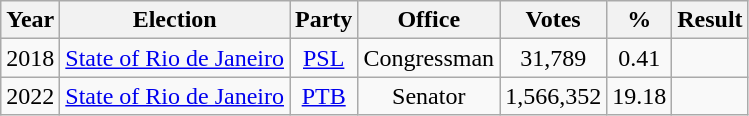<table class="wikitable" style="text-align:center">
<tr>
<th>Year</th>
<th>Election</th>
<th>Party</th>
<th>Office</th>
<th>Votes</th>
<th>%</th>
<th>Result</th>
</tr>
<tr>
<td>2018</td>
<td><a href='#'>State of Rio de Janeiro</a></td>
<td><a href='#'>PSL</a></td>
<td>Congressman</td>
<td>31,789</td>
<td>0.41</td>
<td></td>
</tr>
<tr>
<td>2022</td>
<td><a href='#'>State of Rio de Janeiro</a></td>
<td><a href='#'>PTB</a></td>
<td>Senator</td>
<td>1,566,352</td>
<td>19.18</td>
<td></td>
</tr>
</table>
